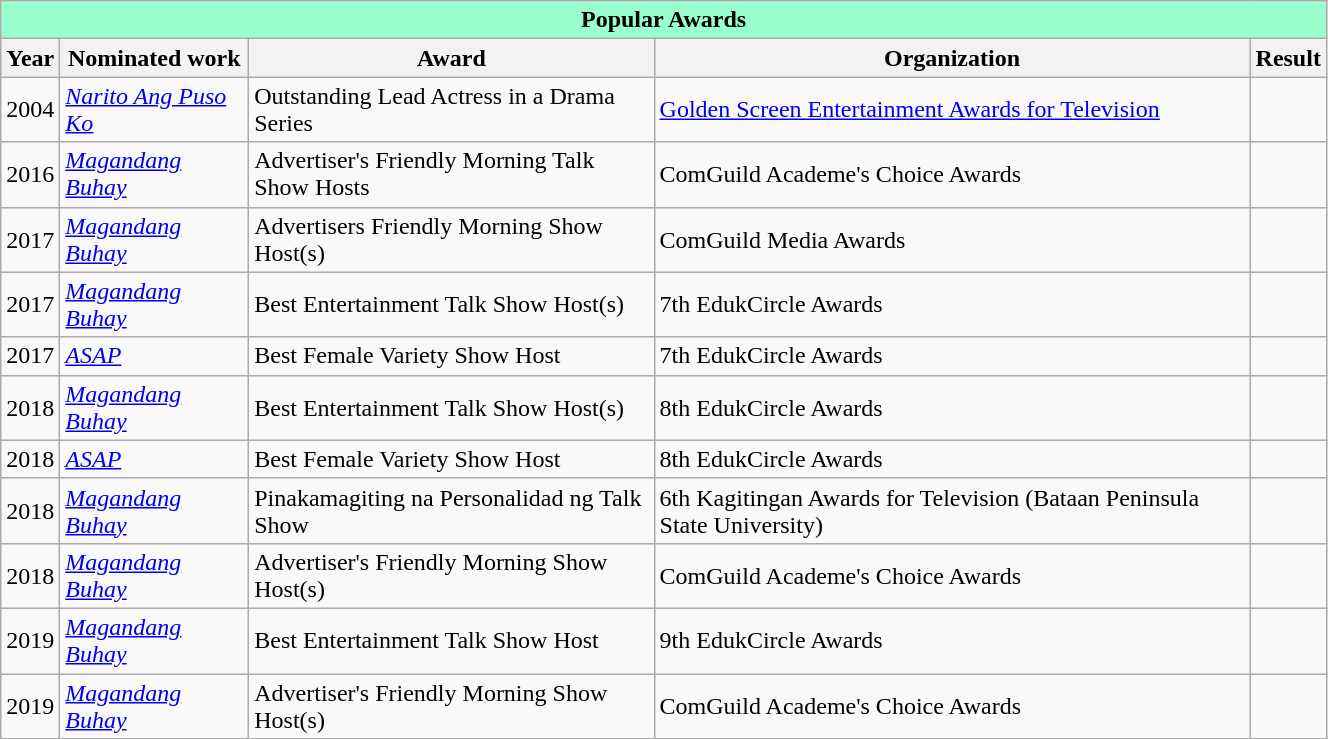<table width="70%" class="wikitable sortable">
<tr>
<th colspan="5" - style="background:#99FFCC;" align="center">Popular Awards</th>
</tr>
<tr>
<th>Year</th>
<th>Nominated work</th>
<th>Award</th>
<th>Organization</th>
<th>Result</th>
</tr>
<tr>
<td>2004</td>
<td><em><a href='#'>Narito Ang Puso Ko</a></em></td>
<td>Outstanding Lead Actress in a Drama Series</td>
<td><a href='#'>Golden Screen Entertainment Awards for Television</a></td>
<td></td>
</tr>
<tr>
<td>2016</td>
<td><em><a href='#'>Magandang Buhay</a></em></td>
<td>Advertiser's Friendly Morning Talk Show Hosts</td>
<td>ComGuild Academe's Choice Awards</td>
<td></td>
</tr>
<tr>
<td>2017</td>
<td><em><a href='#'>Magandang Buhay</a></em></td>
<td>Advertisers Friendly Morning Show Host(s)</td>
<td>ComGuild Media Awards</td>
<td></td>
</tr>
<tr>
<td>2017</td>
<td><em><a href='#'>Magandang Buhay</a></em></td>
<td>Best Entertainment Talk Show Host(s)</td>
<td>7th EdukCircle Awards</td>
<td></td>
</tr>
<tr>
<td>2017</td>
<td><em><a href='#'>ASAP</a></em></td>
<td>Best Female Variety Show Host</td>
<td>7th EdukCircle Awards</td>
<td></td>
</tr>
<tr>
<td>2018</td>
<td><em><a href='#'>Magandang Buhay</a></em></td>
<td>Best Entertainment Talk Show Host(s)</td>
<td>8th EdukCircle Awards</td>
<td></td>
</tr>
<tr>
<td>2018</td>
<td><em><a href='#'>ASAP</a></em></td>
<td>Best Female Variety Show Host</td>
<td>8th EdukCircle Awards</td>
<td></td>
</tr>
<tr>
<td>2018</td>
<td><em><a href='#'>Magandang Buhay</a></em></td>
<td>Pinakamagiting na Personalidad ng Talk Show</td>
<td>6th Kagitingan Awards for Television (Bataan Peninsula State University)</td>
<td></td>
</tr>
<tr>
<td>2018</td>
<td><em><a href='#'>Magandang Buhay</a></em></td>
<td>Advertiser's Friendly Morning Show Host(s)</td>
<td>ComGuild Academe's Choice Awards</td>
<td></td>
</tr>
<tr>
<td>2019</td>
<td><em><a href='#'>Magandang Buhay</a></em></td>
<td>Best Entertainment Talk Show Host</td>
<td>9th EdukCircle Awards</td>
<td></td>
</tr>
<tr>
<td>2019</td>
<td><em><a href='#'>Magandang Buhay</a></em></td>
<td>Advertiser's Friendly Morning Show Host(s)</td>
<td>ComGuild Academe's Choice Awards</td>
<td></td>
</tr>
<tr>
</tr>
</table>
